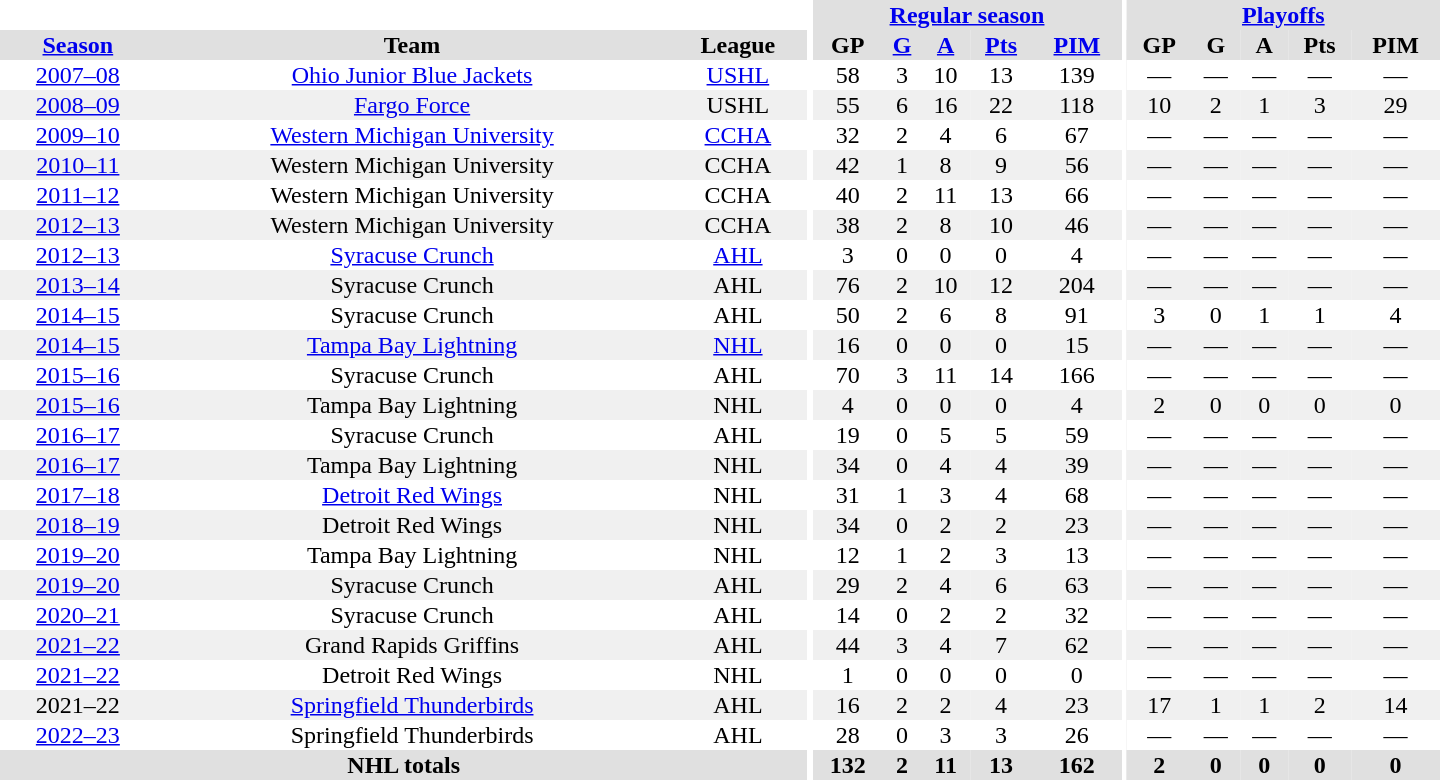<table border="0" cellpadding="1" cellspacing="0" style="text-align:center; width:60em">
<tr bgcolor="#e0e0e0">
<th colspan="3" bgcolor="#ffffff"></th>
<th rowspan="99" bgcolor="#ffffff"></th>
<th colspan="5"><a href='#'>Regular season</a></th>
<th rowspan="99" bgcolor="#ffffff"></th>
<th colspan="5"><a href='#'>Playoffs</a></th>
</tr>
<tr bgcolor="#e0e0e0">
<th><a href='#'>Season</a></th>
<th>Team</th>
<th>League</th>
<th>GP</th>
<th><a href='#'>G</a></th>
<th><a href='#'>A</a></th>
<th><a href='#'>Pts</a></th>
<th><a href='#'>PIM</a></th>
<th>GP</th>
<th>G</th>
<th>A</th>
<th>Pts</th>
<th>PIM</th>
</tr>
<tr ALIGN="center">
<td><a href='#'>2007–08</a></td>
<td><a href='#'>Ohio Junior Blue Jackets</a></td>
<td><a href='#'>USHL</a></td>
<td>58</td>
<td>3</td>
<td>10</td>
<td>13</td>
<td>139</td>
<td>—</td>
<td>—</td>
<td>—</td>
<td>—</td>
<td>—</td>
</tr>
<tr ALIGN="center" bgcolor="#f0f0f0">
<td><a href='#'>2008–09</a></td>
<td><a href='#'>Fargo Force</a></td>
<td>USHL</td>
<td>55</td>
<td>6</td>
<td>16</td>
<td>22</td>
<td>118</td>
<td>10</td>
<td>2</td>
<td>1</td>
<td>3</td>
<td>29</td>
</tr>
<tr ALIGN="center">
<td><a href='#'>2009–10</a></td>
<td><a href='#'>Western Michigan University</a></td>
<td><a href='#'>CCHA</a></td>
<td>32</td>
<td>2</td>
<td>4</td>
<td>6</td>
<td>67</td>
<td>—</td>
<td>—</td>
<td>—</td>
<td>—</td>
<td>—</td>
</tr>
<tr ALIGN="center" bgcolor="#f0f0f0">
<td><a href='#'>2010–11</a></td>
<td>Western Michigan University</td>
<td>CCHA</td>
<td>42</td>
<td>1</td>
<td>8</td>
<td>9</td>
<td>56</td>
<td>—</td>
<td>—</td>
<td>—</td>
<td>—</td>
<td>—</td>
</tr>
<tr ALIGN="center">
<td><a href='#'>2011–12</a></td>
<td>Western Michigan University</td>
<td>CCHA</td>
<td>40</td>
<td>2</td>
<td>11</td>
<td>13</td>
<td>66</td>
<td>—</td>
<td>—</td>
<td>—</td>
<td>—</td>
<td>—</td>
</tr>
<tr ALIGN="center" bgcolor="#f0f0f0">
<td><a href='#'>2012–13</a></td>
<td>Western Michigan University</td>
<td>CCHA</td>
<td>38</td>
<td>2</td>
<td>8</td>
<td>10</td>
<td>46</td>
<td>—</td>
<td>—</td>
<td>—</td>
<td>—</td>
<td>—</td>
</tr>
<tr ALIGN="center">
<td><a href='#'>2012–13</a></td>
<td><a href='#'>Syracuse Crunch</a></td>
<td><a href='#'>AHL</a></td>
<td>3</td>
<td>0</td>
<td>0</td>
<td>0</td>
<td>4</td>
<td>—</td>
<td>—</td>
<td>—</td>
<td>—</td>
<td>—</td>
</tr>
<tr ALIGN="center" bgcolor="#f0f0f0">
<td><a href='#'>2013–14</a></td>
<td>Syracuse Crunch</td>
<td>AHL</td>
<td>76</td>
<td>2</td>
<td>10</td>
<td>12</td>
<td>204</td>
<td>—</td>
<td>—</td>
<td>—</td>
<td>—</td>
<td>—</td>
</tr>
<tr ALIGN="center">
<td><a href='#'>2014–15</a></td>
<td>Syracuse Crunch</td>
<td>AHL</td>
<td>50</td>
<td>2</td>
<td>6</td>
<td>8</td>
<td>91</td>
<td>3</td>
<td>0</td>
<td>1</td>
<td>1</td>
<td>4</td>
</tr>
<tr ALIGN="center" bgcolor="#f0f0f0">
<td><a href='#'>2014–15</a></td>
<td><a href='#'>Tampa Bay Lightning</a></td>
<td><a href='#'>NHL</a></td>
<td>16</td>
<td>0</td>
<td>0</td>
<td>0</td>
<td>15</td>
<td>—</td>
<td>—</td>
<td>—</td>
<td>—</td>
<td>—</td>
</tr>
<tr ALIGN="center">
<td><a href='#'>2015–16</a></td>
<td>Syracuse Crunch</td>
<td>AHL</td>
<td>70</td>
<td>3</td>
<td>11</td>
<td>14</td>
<td>166</td>
<td>—</td>
<td>—</td>
<td>—</td>
<td>—</td>
<td>—</td>
</tr>
<tr ALIGN="center" bgcolor="#f0f0f0">
<td><a href='#'>2015–16</a></td>
<td>Tampa Bay Lightning</td>
<td>NHL</td>
<td>4</td>
<td>0</td>
<td>0</td>
<td>0</td>
<td>4</td>
<td>2</td>
<td>0</td>
<td>0</td>
<td>0</td>
<td>0</td>
</tr>
<tr ALIGN="center">
<td><a href='#'>2016–17</a></td>
<td>Syracuse Crunch</td>
<td>AHL</td>
<td>19</td>
<td>0</td>
<td>5</td>
<td>5</td>
<td>59</td>
<td>—</td>
<td>—</td>
<td>—</td>
<td>—</td>
<td>—</td>
</tr>
<tr ALIGN="center" bgcolor="#f0f0f0">
<td><a href='#'>2016–17</a></td>
<td>Tampa Bay Lightning</td>
<td>NHL</td>
<td>34</td>
<td>0</td>
<td>4</td>
<td>4</td>
<td>39</td>
<td>—</td>
<td>—</td>
<td>—</td>
<td>—</td>
<td>—</td>
</tr>
<tr ALIGN="center">
<td><a href='#'>2017–18</a></td>
<td><a href='#'>Detroit Red Wings</a></td>
<td>NHL</td>
<td>31</td>
<td>1</td>
<td>3</td>
<td>4</td>
<td>68</td>
<td>—</td>
<td>—</td>
<td>—</td>
<td>—</td>
<td>—</td>
</tr>
<tr ALIGN="center" bgcolor="#f0f0f0">
<td><a href='#'>2018–19</a></td>
<td>Detroit Red Wings</td>
<td>NHL</td>
<td>34</td>
<td>0</td>
<td>2</td>
<td>2</td>
<td>23</td>
<td>—</td>
<td>—</td>
<td>—</td>
<td>—</td>
<td>—</td>
</tr>
<tr ALIGN="center">
<td><a href='#'>2019–20</a></td>
<td>Tampa Bay Lightning</td>
<td>NHL</td>
<td>12</td>
<td>1</td>
<td>2</td>
<td>3</td>
<td>13</td>
<td>—</td>
<td>—</td>
<td>—</td>
<td>—</td>
<td>—</td>
</tr>
<tr ALIGN="center"  bgcolor="#f0f0f0">
<td><a href='#'>2019–20</a></td>
<td>Syracuse Crunch</td>
<td>AHL</td>
<td>29</td>
<td>2</td>
<td>4</td>
<td>6</td>
<td>63</td>
<td>—</td>
<td>—</td>
<td>—</td>
<td>—</td>
<td>—</td>
</tr>
<tr ALIGN="center">
<td><a href='#'>2020–21</a></td>
<td>Syracuse Crunch</td>
<td>AHL</td>
<td>14</td>
<td>0</td>
<td>2</td>
<td>2</td>
<td>32</td>
<td>—</td>
<td>—</td>
<td>—</td>
<td>—</td>
<td>—</td>
</tr>
<tr ALIGN="center"  bgcolor="#f0f0f0">
<td><a href='#'>2021–22</a></td>
<td>Grand Rapids Griffins</td>
<td>AHL</td>
<td>44</td>
<td>3</td>
<td>4</td>
<td>7</td>
<td>62</td>
<td>—</td>
<td>—</td>
<td>—</td>
<td>—</td>
<td>—</td>
</tr>
<tr ALIGN="center">
<td><a href='#'>2021–22</a></td>
<td>Detroit Red Wings</td>
<td>NHL</td>
<td>1</td>
<td>0</td>
<td>0</td>
<td>0</td>
<td>0</td>
<td>—</td>
<td>—</td>
<td>—</td>
<td>—</td>
<td>—</td>
</tr>
<tr ALIGN="center"  bgcolor="#f0f0f0">
<td>2021–22</td>
<td><a href='#'>Springfield Thunderbirds</a></td>
<td>AHL</td>
<td>16</td>
<td>2</td>
<td>2</td>
<td>4</td>
<td>23</td>
<td>17</td>
<td>1</td>
<td>1</td>
<td>2</td>
<td>14</td>
</tr>
<tr ALIGN="center">
<td><a href='#'>2022–23</a></td>
<td>Springfield Thunderbirds</td>
<td>AHL</td>
<td>28</td>
<td>0</td>
<td>3</td>
<td>3</td>
<td>26</td>
<td>—</td>
<td>—</td>
<td>—</td>
<td>—</td>
<td>—</td>
</tr>
<tr bgcolor="#e0e0e0">
<th colspan="3">NHL totals</th>
<th>132</th>
<th>2</th>
<th>11</th>
<th>13</th>
<th>162</th>
<th>2</th>
<th>0</th>
<th>0</th>
<th>0</th>
<th>0</th>
</tr>
</table>
